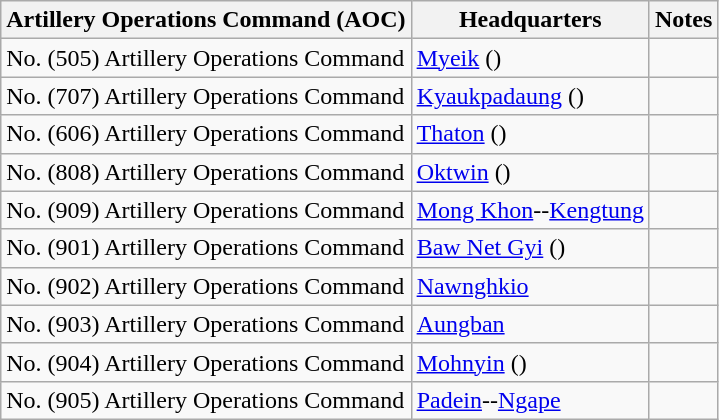<table class="wikitable">
<tr>
<th>Artillery Operations Command (AOC)</th>
<th>Headquarters</th>
<th>Notes</th>
</tr>
<tr>
<td>No. (505) Artillery Operations Command</td>
<td><a href='#'>Myeik</a> ()</td>
<td></td>
</tr>
<tr>
<td>No. (707) Artillery Operations Command</td>
<td><a href='#'>Kyaukpadaung</a> ()</td>
<td></td>
</tr>
<tr>
<td>No. (606) Artillery Operations Command</td>
<td><a href='#'>Thaton</a> ()</td>
<td></td>
</tr>
<tr>
<td>No. (808) Artillery Operations Command</td>
<td><a href='#'>Oktwin</a> ()</td>
<td></td>
</tr>
<tr>
<td>No. (909) Artillery Operations Command</td>
<td><a href='#'>Mong Khon</a>--<a href='#'>Kengtung</a></td>
<td></td>
</tr>
<tr>
<td>No. (901) Artillery Operations Command</td>
<td><a href='#'>Baw Net Gyi</a> ()</td>
<td></td>
</tr>
<tr>
<td>No. (902) Artillery Operations Command</td>
<td><a href='#'>Nawnghkio</a></td>
<td></td>
</tr>
<tr>
<td>No. (903) Artillery Operations Command</td>
<td><a href='#'>Aungban</a></td>
<td></td>
</tr>
<tr>
<td>No. (904) Artillery Operations Command</td>
<td><a href='#'>Mohnyin</a> ()</td>
<td></td>
</tr>
<tr>
<td>No. (905) Artillery Operations Command</td>
<td><a href='#'>Padein</a>--<a href='#'>Ngape</a></td>
<td></td>
</tr>
</table>
